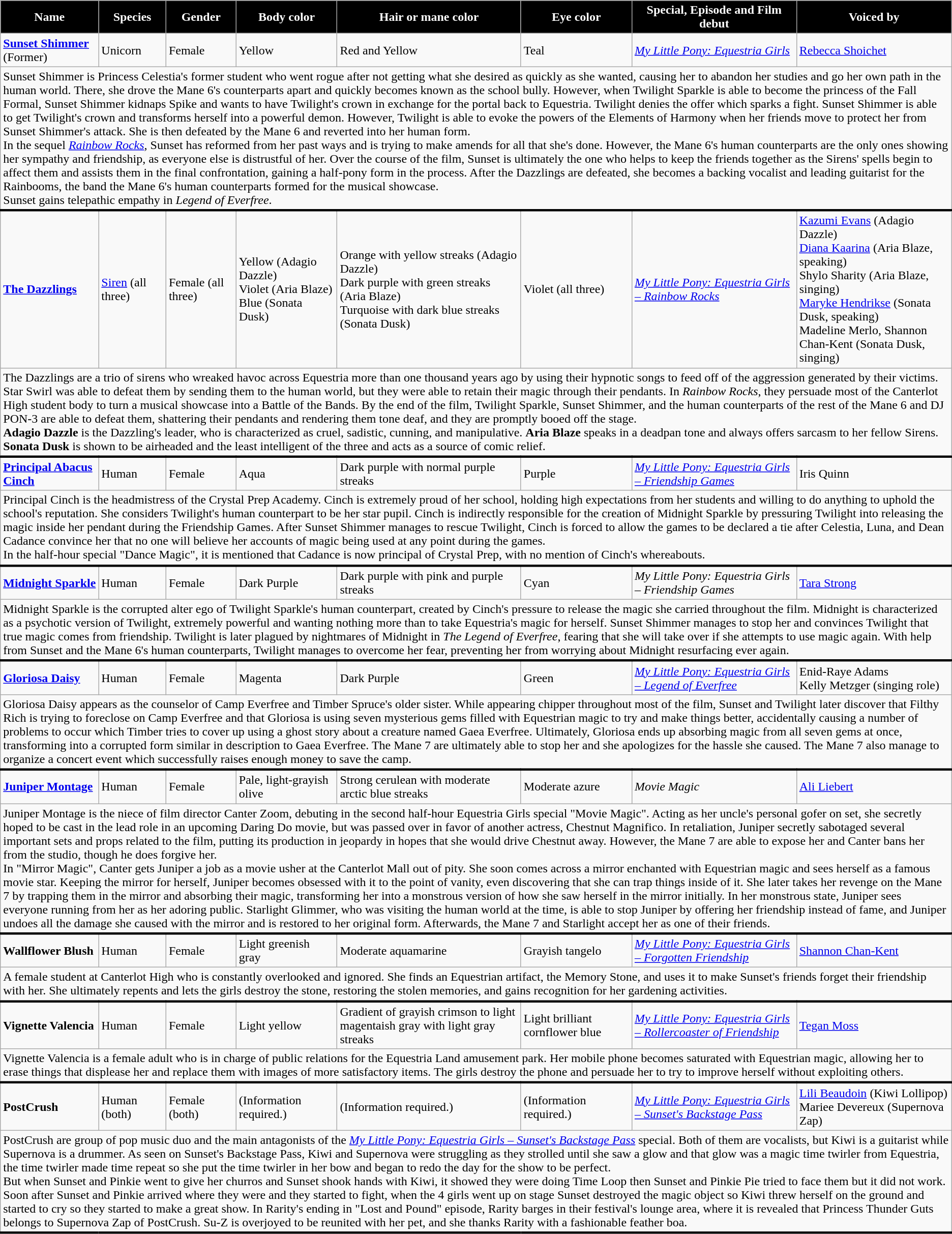<table class="wikitable">
<tr>
<th style="background:#000000; color: #fff;">Name</th>
<th style="background:#000000; color: #fff;">Species</th>
<th style="background:#000000; color: #fff;">Gender</th>
<th style="background:#000000; color: #fff;">Body color</th>
<th style="background:#000000; color: #fff;">Hair or mane color</th>
<th style="background:#000000; color: #fff;">Eye color</th>
<th style="background:#000000; color: #fff;">Special, Episode and Film debut</th>
<th style="background:#000000; color: #fff;">Voiced by</th>
</tr>
<tr>
<td><strong><a href='#'>Sunset Shimmer</a></strong><br>(Former)</td>
<td>Unicorn</td>
<td>Female</td>
<td>Yellow</td>
<td>Red and Yellow</td>
<td>Teal</td>
<td><em><a href='#'>My Little Pony: Equestria Girls</a></em></td>
<td><a href='#'>Rebecca Shoichet</a></td>
</tr>
<tr>
<td style="border-bottom: 3px solid #000000;" colspan="13">Sunset Shimmer is Princess Celestia's former student who went rogue after not getting what she desired as quickly as she wanted, causing her to abandon her studies and go her own path in the human world. There, she drove the Mane 6's counterparts apart and quickly becomes known as the school bully. However, when Twilight Sparkle is able to become the princess of the Fall Formal, Sunset Shimmer kidnaps Spike and wants to have Twilight's crown in exchange for the portal back to Equestria. Twilight denies the offer which sparks a fight. Sunset Shimmer is able to get Twilight's crown and transforms herself into a powerful demon. However, Twilight is able to evoke the powers of the Elements of Harmony when her friends move to protect her from Sunset Shimmer's attack. She is then defeated by the Mane 6 and reverted into her human form.<br>In the sequel <em><a href='#'>Rainbow Rocks</a></em>, Sunset has reformed from her past ways and is trying to make amends for all that she's done. However, the Mane 6's human counterparts are the only ones showing her sympathy and friendship, as everyone else is distrustful of her. Over the course of the film, Sunset is ultimately the one who helps to keep the friends together as the Sirens' spells begin to affect them and assists them in the final confrontation, gaining a half-pony form in the process. After the Dazzlings are defeated, she becomes a backing vocalist and leading guitarist for the Rainbooms, the band the Mane 6's human counterparts formed for the musical showcase.<br>Sunset gains telepathic empathy in <em>Legend of Everfree</em>.</td>
</tr>
<tr>
<td><strong><a href='#'>The Dazzlings</a></strong></td>
<td><a href='#'>Siren</a> (all three)</td>
<td>Female (all three)</td>
<td>Yellow (Adagio Dazzle)<br>Violet (Aria Blaze)<br>Blue (Sonata Dusk)</td>
<td>Orange with yellow streaks (Adagio Dazzle)<br>Dark purple with green streaks (Aria Blaze)<br>Turquoise with dark blue streaks (Sonata Dusk)</td>
<td>Violet (all three)</td>
<td><em><a href='#'>My Little Pony: Equestria Girls – Rainbow Rocks</a></em></td>
<td><a href='#'>Kazumi Evans</a> (Adagio Dazzle)<br><a href='#'>Diana Kaarina</a> (Aria Blaze, speaking)<br>Shylo Sharity (Aria Blaze, singing)<br><a href='#'>Maryke Hendrikse</a> (Sonata Dusk, speaking)<br>Madeline Merlo, Shannon Chan-Kent (Sonata Dusk, singing)</td>
</tr>
<tr>
<td style="border-bottom: 3px solid #000000;" colspan="13">The Dazzlings are a trio of sirens who wreaked havoc across Equestria more than one thousand years ago by using their hypnotic songs to feed off of the aggression generated by their victims. Star Swirl was able to defeat them by sending them to the human world, but they were able to retain their magic through their pendants. In <em>Rainbow Rocks</em>, they persuade most of the Canterlot High student body to turn a musical showcase into a Battle of the Bands. By the end of the film, Twilight Sparkle, Sunset Shimmer, and the human counterparts of the rest of the Mane 6 and DJ PON-3 are able to defeat them, shattering their pendants and rendering them tone deaf, and they are promptly booed off the stage.<br><strong>Adagio Dazzle</strong> is the Dazzling's leader, who is characterized as cruel, sadistic, cunning, and manipulative. <strong>Aria Blaze</strong> speaks in a deadpan tone and always offers sarcasm to her fellow Sirens. <strong>Sonata Dusk</strong> is shown to be airheaded and the least intelligent of the three and acts as a source of comic relief.</td>
</tr>
<tr>
<td><strong><a href='#'>Principal Abacus Cinch</a></strong></td>
<td>Human</td>
<td>Female</td>
<td>Aqua</td>
<td>Dark purple with normal purple streaks</td>
<td>Purple</td>
<td><em><a href='#'>My Little Pony: Equestria Girls – Friendship Games</a></em></td>
<td>Iris Quinn</td>
</tr>
<tr>
<td style="border-bottom: 3px solid #000000;" colspan="13">Principal Cinch is the headmistress of the Crystal Prep Academy. Cinch is extremely proud of her school, holding high expectations from her students and willing to do anything to uphold the school's reputation. She considers Twilight's human counterpart to be her star pupil. Cinch is indirectly responsible for the creation of Midnight Sparkle by pressuring Twilight into releasing the magic inside her pendant during the Friendship Games. After Sunset Shimmer manages to rescue Twilight, Cinch is forced to allow the games to be declared a tie after Celestia, Luna, and Dean Cadance convince her that no one will believe her accounts of magic being used at any point during the games.<br>In the half-hour special "Dance Magic", it is mentioned that Cadance is now principal of Crystal Prep, with no mention of Cinch's whereabouts.</td>
</tr>
<tr>
<td><strong><a href='#'>Midnight Sparkle</a></strong></td>
<td>Human</td>
<td>Female</td>
<td>Dark Purple</td>
<td>Dark purple with pink and purple streaks</td>
<td>Cyan</td>
<td><em>My Little Pony: Equestria Girls – Friendship Games</em></td>
<td><a href='#'>Tara Strong</a></td>
</tr>
<tr>
<td style="border-bottom: 3px solid #000000;" colspan="13">Midnight Sparkle is the corrupted alter ego of Twilight Sparkle's human counterpart, created by Cinch's pressure to release the magic she carried throughout the film. Midnight is characterized as a psychotic version of Twilight, extremely powerful and wanting nothing more than to take Equestria's magic for herself. Sunset Shimmer manages to stop her and convinces Twilight that true magic comes from friendship. Twilight is later plagued by nightmares of Midnight in <em>The Legend of Everfree</em>, fearing that she will take over if she attempts to use magic again. With help from Sunset and the Mane 6's human counterparts, Twilight manages to overcome her fear, preventing her from worrying about Midnight resurfacing ever again.</td>
</tr>
<tr>
<td><strong><a href='#'>Gloriosa Daisy</a></strong></td>
<td>Human</td>
<td>Female</td>
<td>Magenta</td>
<td>Dark Purple</td>
<td>Green</td>
<td><em><a href='#'>My Little Pony: Equestria Girls – Legend of Everfree</a></em></td>
<td>Enid-Raye Adams<br>Kelly Metzger (singing role)</td>
</tr>
<tr>
<td style="border-bottom: 3px solid #000000;" colspan="13">Gloriosa Daisy appears as the counselor of Camp Everfree and Timber Spruce's older sister. While appearing chipper throughout most of the film, Sunset and Twilight later discover that Filthy Rich is trying to foreclose on Camp Everfree and that Gloriosa is using seven mysterious gems filled with Equestrian magic to try and make things better, accidentally causing a number of problems to occur which Timber tries to cover up using a ghost story about a creature named Gaea Everfree. Ultimately, Gloriosa ends up absorbing magic from all seven gems at once, transforming into a corrupted form similar in description to Gaea Everfree. The Mane 7 are ultimately able to stop her and she apologizes for the hassle she caused. The Mane 7 also manage to organize a concert event which successfully raises enough money to save the camp.</td>
</tr>
<tr>
<td><strong><a href='#'>Juniper Montage</a></strong></td>
<td>Human</td>
<td>Female</td>
<td>Pale, light-grayish olive</td>
<td>Strong cerulean with moderate arctic blue streaks</td>
<td>Moderate azure</td>
<td><em>Movie Magic</em></td>
<td><a href='#'>Ali Liebert</a></td>
</tr>
<tr>
<td style="border-bottom: 3px solid #000000;" colspan="13">Juniper Montage is the niece of film director Canter Zoom, debuting in the second half-hour Equestria Girls special "Movie Magic". Acting as her uncle's personal gofer on set, she secretly hoped to be cast in the lead role in an upcoming Daring Do movie, but was passed over in favor of another actress, Chestnut Magnifico. In retaliation, Juniper secretly sabotaged several important sets and props related to the film, putting its production in jeopardy in hopes that she would drive Chestnut away. However, the Mane 7 are able to expose her and Canter bans her from the studio, though he does forgive her.<br>In "Mirror Magic", Canter gets Juniper a job as a movie usher at the Canterlot Mall out of pity. She soon comes across a mirror enchanted with Equestrian magic and sees herself as a famous movie star. Keeping the mirror for herself, Juniper becomes obsessed with it to the point of vanity, even discovering that she can trap things inside of it. She later takes her revenge on the Mane 7 by trapping them in the mirror and absorbing their magic, transforming her into a monstrous version of how she saw herself in the mirror initially. In her monstrous state, Juniper sees everyone running from her as her adoring public. Starlight Glimmer, who was visiting the human world at the time, is able to stop Juniper by offering her friendship instead of fame, and Juniper undoes all the damage she caused with the mirror and is restored to her original form. Afterwards, the Mane 7 and Starlight accept her as one of their friends.</td>
</tr>
<tr>
<td><strong>Wallflower Blush</strong></td>
<td>Human</td>
<td>Female</td>
<td>Light greenish gray</td>
<td>Moderate aquamarine</td>
<td>Grayish tangelo</td>
<td><em><a href='#'>My Little Pony: Equestria Girls – Forgotten Friendship</a></em></td>
<td><a href='#'>Shannon Chan-Kent</a></td>
</tr>
<tr>
<td style="border-bottom: 3px solid #000000;" colspan="13">A female student at Canterlot High who is constantly overlooked and ignored. She finds an Equestrian artifact, the Memory Stone, and uses it to make Sunset's friends forget their friendship with her. She ultimately repents and lets the girls destroy the stone, restoring the stolen memories, and gains recognition for her gardening activities.</td>
</tr>
<tr>
<td><strong>Vignette Valencia</strong></td>
<td>Human</td>
<td>Female</td>
<td>Light yellow</td>
<td>Gradient of grayish crimson to light magentaish gray with light gray streaks</td>
<td>Light brilliant cornflower blue</td>
<td><em><a href='#'>My Little Pony: Equestria Girls – Rollercoaster of Friendship</a></em></td>
<td><a href='#'>Tegan Moss</a></td>
</tr>
<tr>
<td style="border-bottom: 3px solid #000000;" colspan="13">Vignette Valencia is a female adult who is in charge of public relations for the Equestria Land amusement park. Her mobile phone becomes saturated with Equestrian magic, allowing her to erase things that displease her and replace them with images of more satisfactory items. The girls destroy the phone and persuade her to try to improve herself without exploiting others.</td>
</tr>
<tr>
<td><strong>PostCrush</strong></td>
<td>Human (both)</td>
<td>Female (both)</td>
<td>(Information required.)</td>
<td>(Information required.)</td>
<td>(Information required.)</td>
<td><em><a href='#'>My Little Pony: Equestria Girls – Sunset's Backstage Pass</a></em></td>
<td><a href='#'>Lili Beaudoin</a> (Kiwi Lollipop)<br>Mariee Devereux (Supernova Zap)</td>
</tr>
<tr>
<td style="border-bottom: 3px solid #000000;" colspan="13">PostCrush are group of pop music duo and the main antagonists of the <em><a href='#'>My Little Pony: Equestria Girls – Sunset's Backstage Pass</a></em> special. Both of them are vocalists, but Kiwi is a guitarist while Supernova is a drummer. As seen on Sunset's Backstage Pass, Kiwi and Supernova were struggling as they strolled until she saw a glow and that glow was a magic time twirler from Equestria, the time twirler made time repeat so she put the time twirler in her bow and began to redo the day for the show to be perfect.<br>But when Sunset and Pinkie went to give her churros and Sunset shook hands with Kiwi, it showed they were doing Time Loop then Sunset and Pinkie Pie tried to face them but it did not work.<br>Soon after Sunset and Pinkie arrived where they were and they started to fight, when the 4 girls went up on stage Sunset destroyed the magic object so Kiwi threw herself on the ground and started to cry so they started to make a great show. In Rarity's ending in "Lost and Pound" episode, Rarity barges in their festival's lounge area, where it is revealed that Princess Thunder Guts belongs to Supernova Zap of PostCrush. Su-Z is overjoyed to be reunited with her pet, and she thanks Rarity with a fashionable feather boa.</td>
</tr>
</table>
